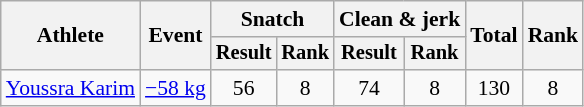<table class="wikitable" style="font-size:90%">
<tr>
<th rowspan="2">Athlete</th>
<th rowspan="2">Event</th>
<th colspan="2">Snatch</th>
<th colspan="2">Clean & jerk</th>
<th rowspan="2">Total</th>
<th rowspan="2">Rank</th>
</tr>
<tr style="font-size:95%">
<th>Result</th>
<th>Rank</th>
<th>Result</th>
<th>Rank</th>
</tr>
<tr align=center>
<td align=left><a href='#'>Youssra Karim</a></td>
<td align=left><a href='#'>−58 kg</a></td>
<td>56</td>
<td>8</td>
<td>74</td>
<td>8</td>
<td>130</td>
<td>8</td>
</tr>
</table>
